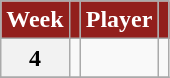<table class="wikitable" style="text-align:center;">
<tr>
<th style="background:#921f1c; color:#fff;">Week</th>
<th style="background:#921f1c; color:#fff;"></th>
<th style="background:#921f1c; color:#fff;">Player</th>
<th style="background:#921f1c; color:#fff;"></th>
</tr>
<tr>
<th>4</th>
<td></td>
<td align="left"></td>
<td></td>
</tr>
<tr>
</tr>
</table>
